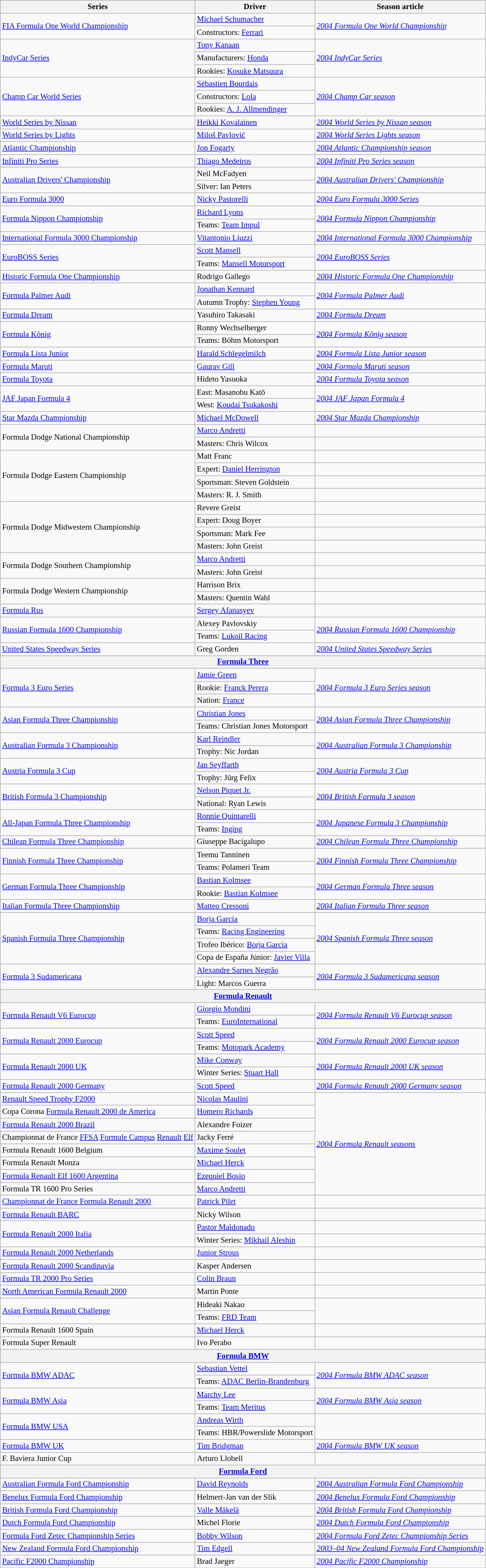<table class="wikitable" style="font-size: 87%;">
<tr>
<th>Series</th>
<th>Driver</th>
<th>Season article</th>
</tr>
<tr>
<td rowspan=2><a href='#'>FIA Formula One World Championship</a></td>
<td> <a href='#'>Michael Schumacher</a></td>
<td rowspan=2><em><a href='#'>2004 Formula One World Championship</a></em></td>
</tr>
<tr>
<td>Constructors:  <a href='#'>Ferrari</a></td>
</tr>
<tr>
<td rowspan=3><a href='#'>IndyCar Series</a></td>
<td> <a href='#'>Tony Kanaan</a></td>
<td rowspan=3><em><a href='#'>2004 IndyCar Series</a></em></td>
</tr>
<tr>
<td>Manufacturers:  <a href='#'>Honda</a></td>
</tr>
<tr>
<td>Rookies:  <a href='#'>Kosuke Matsuura</a></td>
</tr>
<tr>
<td rowspan=3><a href='#'>Champ Car World Series</a></td>
<td> <a href='#'>Sébastien Bourdais</a></td>
<td rowspan=3><em><a href='#'>2004 Champ Car season</a></em></td>
</tr>
<tr>
<td>Constructors:  <a href='#'>Lola</a></td>
</tr>
<tr>
<td>Rookies:  <a href='#'>A. J. Allmendinger</a></td>
</tr>
<tr>
<td><a href='#'>World Series by Nissan</a></td>
<td> <a href='#'>Heikki Kovalainen</a></td>
<td><em><a href='#'>2004 World Series by Nissan season</a></em></td>
</tr>
<tr>
<td><a href='#'>World Series by Lights</a></td>
<td> <a href='#'>Miloš Pavlović</a></td>
<td><em><a href='#'>2004 World Series Lights season</a></em></td>
</tr>
<tr>
<td><a href='#'>Atlantic Championship</a></td>
<td> <a href='#'>Jon Fogarty</a></td>
<td><em><a href='#'>2004 Atlantic Championship season</a></em></td>
</tr>
<tr>
<td><a href='#'>Infiniti Pro Series</a></td>
<td> <a href='#'>Thiago Medeiros</a></td>
<td><em><a href='#'>2004 Infiniti Pro Series season</a></em></td>
</tr>
<tr>
<td rowspan=2><a href='#'>Australian Drivers' Championship</a></td>
<td> Neil McFadyen</td>
<td rowspan=2><em><a href='#'>2004 Australian Drivers' Championship</a></em></td>
</tr>
<tr>
<td>Silver:  Ian Peters</td>
</tr>
<tr>
<td><a href='#'>Euro Formula 3000</a></td>
<td> <a href='#'>Nicky Pastorelli</a></td>
<td><em><a href='#'>2004 Euro Formula 3000 Series</a></em></td>
</tr>
<tr>
<td rowspan=2><a href='#'>Formula Nippon Championship</a></td>
<td> <a href='#'>Richard Lyons</a></td>
<td rowspan=2><em><a href='#'>2004 Formula Nippon Championship</a></em></td>
</tr>
<tr>
<td>Teams:  <a href='#'>Team Impul</a></td>
</tr>
<tr>
<td><a href='#'>International Formula 3000 Championship</a></td>
<td> <a href='#'>Vitantonio Liuzzi</a></td>
<td><em><a href='#'>2004 International Formula 3000 Championship</a></em></td>
</tr>
<tr>
<td rowspan=2><a href='#'>EuroBOSS Series</a></td>
<td> <a href='#'>Scott Mansell</a></td>
<td rowspan=2><em><a href='#'>2004 EuroBOSS Series</a></em></td>
</tr>
<tr>
<td>Teams:  <a href='#'>Mansell Motorsport</a></td>
</tr>
<tr>
<td><a href='#'>Historic Formula One Championship</a></td>
<td> Rodrigo Gallego</td>
<td><em><a href='#'>2004 Historic Formula One Championship</a></em></td>
</tr>
<tr>
<td rowspan=2><a href='#'>Formula Palmer Audi</a></td>
<td> <a href='#'>Jonathan Kennard</a></td>
<td rowspan=2><em><a href='#'>2004 Formula Palmer Audi</a></em></td>
</tr>
<tr>
<td>Autumn Trophy:  <a href='#'>Stephen Young</a></td>
</tr>
<tr>
<td><a href='#'>Formula Dream</a></td>
<td> Yasuhiro Takasaki</td>
<td><em><a href='#'>2004 Formula Dream</a></em></td>
</tr>
<tr>
<td rowspan=2><a href='#'>Formula König</a></td>
<td> Ronny Wechselberger</td>
<td rowspan=2><em><a href='#'>2004 Formula König season</a></em></td>
</tr>
<tr>
<td>Teams:  Böhm Motorsport</td>
</tr>
<tr>
<td><a href='#'>Formula Lista Junior</a></td>
<td> <a href='#'>Harald Schlegelmilch</a></td>
<td><em><a href='#'>2004 Formula Lista Junior season</a></em></td>
</tr>
<tr>
<td><a href='#'>Formula Maruti</a></td>
<td> <a href='#'>Gaurav Gill</a></td>
<td><em><a href='#'>2004 Formula Maruti season</a></em></td>
</tr>
<tr>
<td><a href='#'>Formula Toyota</a></td>
<td> Hideto Yasuoka</td>
<td><em><a href='#'>2004 Formula Toyota season</a></em></td>
</tr>
<tr>
<td rowspan=2><a href='#'>JAF Japan Formula 4</a></td>
<td>East:  Masanobu Katō</td>
<td rowspan=2><em><a href='#'>2004 JAF Japan Formula 4</a></em></td>
</tr>
<tr>
<td>West:  <a href='#'>Koudai Tsukakoshi</a></td>
</tr>
<tr>
<td><a href='#'>Star Mazda Championship</a></td>
<td> <a href='#'>Michael McDowell</a></td>
<td><em><a href='#'>2004 Star Mazda Championship</a></em></td>
</tr>
<tr>
<td rowspan="2">Formula Dodge National Championship</td>
<td> <a href='#'>Marco Andretti</a></td>
<td></td>
</tr>
<tr>
<td>Masters:  Chris Wilcox</td>
<td></td>
</tr>
<tr>
<td rowspan="4">Formula Dodge Eastern Championship</td>
<td> Matt Franc</td>
<td></td>
</tr>
<tr>
<td>Expert:  <a href='#'>Daniel Herrington</a></td>
<td></td>
</tr>
<tr>
<td>Sportsman:  Steven Goldstein</td>
<td></td>
</tr>
<tr>
<td>Masters:  R. J. Smith</td>
<td></td>
</tr>
<tr>
<td rowspan="4">Formula Dodge Midwestern Championship</td>
<td> Revere Greist</td>
<td></td>
</tr>
<tr>
<td>Expert:  Doug Boyer</td>
<td></td>
</tr>
<tr>
<td>Sportsman:  Mark Fee</td>
<td></td>
</tr>
<tr>
<td>Masters:  John Greist</td>
<td></td>
</tr>
<tr>
<td rowspan="2">Formula Dodge Southern Championship</td>
<td> <a href='#'>Marco Andretti</a></td>
<td></td>
</tr>
<tr>
<td>Masters:  John Greist</td>
<td></td>
</tr>
<tr>
<td rowspan="2">Formula Dodge Western Championship</td>
<td> Harrison Brix</td>
<td></td>
</tr>
<tr>
<td>Masters:  Quentin Wahl</td>
<td></td>
</tr>
<tr>
<td><a href='#'>Formula Rus</a></td>
<td> <a href='#'>Sergey Afanasyev</a></td>
<td></td>
</tr>
<tr>
<td rowspan=2><a href='#'>Russian Formula 1600 Championship</a></td>
<td> Alexey Pavlovskiy</td>
<td rowspan=2><em><a href='#'>2004 Russian Formula 1600 Championship</a></em></td>
</tr>
<tr>
<td>Teams:  <a href='#'>Lukoil Racing</a></td>
</tr>
<tr>
<td><a href='#'>United States Speedway Series</a></td>
<td> Greg Gorden</td>
<td><em><a href='#'>2004 United States Speedway Series</a></em></td>
</tr>
<tr>
<th colspan=3><a href='#'>Formula Three</a></th>
</tr>
<tr>
<td rowspan=3><a href='#'>Formula 3 Euro Series</a></td>
<td> <a href='#'>Jamie Green</a></td>
<td rowspan=3><em><a href='#'>2004 Formula 3 Euro Series season</a></em></td>
</tr>
<tr>
<td>Rookie:  <a href='#'>Franck Perera</a></td>
</tr>
<tr>
<td>Nation:  <a href='#'>France</a></td>
</tr>
<tr>
<td rowspan=2><a href='#'>Asian Formula Three Championship</a></td>
<td> <a href='#'>Christian Jones</a></td>
<td rowspan=2><em><a href='#'>2004 Asian Formula Three Championship</a></em></td>
</tr>
<tr>
<td>Teams:  Christian Jones Motorsport</td>
</tr>
<tr>
<td rowspan="2"><a href='#'>Australian Formula 3 Championship</a></td>
<td> <a href='#'>Karl Reindler</a></td>
<td rowspan="2"><em><a href='#'>2004 Australian Formula 3 Championship</a></em></td>
</tr>
<tr>
<td>Trophy:  Nic Jordan</td>
</tr>
<tr>
<td rowspan=2><a href='#'>Austria Formula 3 Cup</a></td>
<td> <a href='#'>Jan Seyffarth</a></td>
<td rowspan=2><em><a href='#'>2004 Austria Formula 3 Cup</a></em></td>
</tr>
<tr>
<td>Trophy:  Jürg Felix</td>
</tr>
<tr>
<td rowspan=2><a href='#'>British Formula 3 Championship</a></td>
<td> <a href='#'>Nelson Piquet Jr.</a></td>
<td rowspan=2><em><a href='#'>2004 British Formula 3 season</a></em></td>
</tr>
<tr>
<td>National:  Ryan Lewis</td>
</tr>
<tr>
<td rowspan="2"><a href='#'>All-Japan Formula Three Championship</a></td>
<td> <a href='#'>Ronnie Quintarelli</a></td>
<td rowspan="2"><em><a href='#'>2004 Japanese Formula 3 Championship</a></em></td>
</tr>
<tr>
<td>Teams:  <a href='#'>Inging</a></td>
</tr>
<tr>
<td><a href='#'>Chilean Formula Three Championship</a></td>
<td> Giuseppe Bacigalupo</td>
<td><em><a href='#'>2004 Chilean Formula Three Championship</a></em></td>
</tr>
<tr>
<td rowspan=2><a href='#'>Finnish Formula Three Championship</a></td>
<td> Teemu Tanninen</td>
<td rowspan=2><em><a href='#'>2004 Finnish Formula Three Championship</a></em></td>
</tr>
<tr>
<td>Teams:  Polameri Team</td>
</tr>
<tr>
<td rowspan=2><a href='#'>German Formula Three Championship</a></td>
<td> <a href='#'>Bastian Kolmsee</a></td>
<td rowspan=2><em><a href='#'>2004 German Formula Three season</a></em></td>
</tr>
<tr>
<td>Rookie:  <a href='#'>Bastian Kolmsee</a></td>
</tr>
<tr>
<td><a href='#'>Italian Formula Three Championship</a></td>
<td> <a href='#'>Matteo Cressoni</a></td>
<td><em><a href='#'>2004 Italian Formula Three season</a></em></td>
</tr>
<tr>
<td rowspan=4><a href='#'>Spanish Formula Three Championship</a></td>
<td> <a href='#'>Borja García</a></td>
<td rowspan=4><em><a href='#'>2004 Spanish Formula Three season</a></em></td>
</tr>
<tr>
<td>Teams:  <a href='#'>Racing Engineering</a></td>
</tr>
<tr>
<td>Trofeo Ibérico:  <a href='#'>Borja García</a></td>
</tr>
<tr>
<td>Copa de España Júnior:  <a href='#'>Javier Villa</a></td>
</tr>
<tr>
<td rowspan=2><a href='#'>Formula 3 Sudamericana</a></td>
<td> <a href='#'>Alexandre Sarnes Negrão</a></td>
<td rowspan=2><em><a href='#'>2004 Formula 3 Sudamericana season</a></em></td>
</tr>
<tr>
<td>Light:  Marcos Guerra</td>
</tr>
<tr>
<th colspan=3><a href='#'>Formula Renault</a></th>
</tr>
<tr>
<td rowspan="2"><a href='#'>Formula Renault V6 Eurocup</a></td>
<td> <a href='#'>Giorgio Mondini</a></td>
<td rowspan="2"><a href='#'><em>2004 Formula Renault V6 Eurocup season</em></a></td>
</tr>
<tr>
<td>Teams:  <a href='#'>EuroInternational</a></td>
</tr>
<tr>
<td rowspan=2><a href='#'>Formula Renault 2000 Eurocup</a></td>
<td> <a href='#'>Scott Speed</a></td>
<td rowspan=2><em><a href='#'>2004 Formula Renault 2000 Eurocup season</a></em></td>
</tr>
<tr>
<td>Teams:  <a href='#'>Motopark Academy</a></td>
</tr>
<tr>
<td rowspan="2"><a href='#'>Formula Renault 2000 UK</a></td>
<td> <a href='#'>Mike Conway</a></td>
<td rowspan="2"><a href='#'><em>2004 Formula Renault 2000 UK season</em></a></td>
</tr>
<tr>
<td>Winter Series:  <a href='#'>Stuart Hall</a></td>
</tr>
<tr>
<td><a href='#'>Formula Renault 2000 Germany</a></td>
<td> <a href='#'>Scott Speed</a></td>
<td><em><a href='#'>2004 Formula Renault 2000 Germany season</a></em></td>
</tr>
<tr>
<td><a href='#'>Renault Speed Trophy F2000</a></td>
<td> <a href='#'>Nicolas Maulini</a></td>
<td rowspan="8"><em><a href='#'>2004 Formula Renault seasons</a></em></td>
</tr>
<tr>
<td>Copa Corona <a href='#'>Formula Renault 2000 de America</a></td>
<td> <a href='#'>Homero Richards</a></td>
</tr>
<tr>
<td><a href='#'>Formula Renault 2000 Brazil</a></td>
<td> Alexandre Foizer</td>
</tr>
<tr>
<td>Championnat de France <a href='#'>FFSA</a> <a href='#'>Formule Campus</a> <a href='#'>Renault</a> <a href='#'>Elf</a></td>
<td> Jacky Ferré</td>
</tr>
<tr>
<td>Formula Renault 1600 Belgium</td>
<td> <a href='#'>Maxime Soulet</a></td>
</tr>
<tr>
<td>Formula Renault Monza</td>
<td> <a href='#'>Michael Herck</a></td>
</tr>
<tr>
<td><a href='#'>Formula Renault Elf 1600 Argentina</a></td>
<td> <a href='#'>Ezequiel Bosio</a></td>
</tr>
<tr>
<td>Formula TR 1600 Pro Series</td>
<td> <a href='#'>Marco Andretti</a></td>
</tr>
<tr>
<td><a href='#'>Championnat de France Formula Renault 2000</a></td>
<td> <a href='#'>Patrick Pilet</a></td>
<td></td>
</tr>
<tr>
<td><a href='#'>Formula Renault BARC</a></td>
<td> Nicky Wilson</td>
<td></td>
</tr>
<tr>
<td rowspan="2"><a href='#'>Formula Renault 2000 Italia</a></td>
<td> <a href='#'>Pastor Maldonado</a></td>
<td></td>
</tr>
<tr>
<td>Winter Series:  <a href='#'>Mikhail Aleshin</a></td>
<td></td>
</tr>
<tr>
<td><a href='#'>Formula Renault 2000 Netherlands</a></td>
<td> <a href='#'>Junior Strous</a></td>
<td></td>
</tr>
<tr>
<td><a href='#'>Formula Renault 2000 Scandinavia</a></td>
<td> Kasper Andersen</td>
<td></td>
</tr>
<tr>
<td><a href='#'>Formula TR 2000 Pro Series</a></td>
<td> <a href='#'>Colin Braun</a></td>
<td></td>
</tr>
<tr>
<td><a href='#'>North American Formula Renault 2000</a></td>
<td> Martin Ponte</td>
<td></td>
</tr>
<tr>
<td rowspan="2"><a href='#'>Asian Formula Renault Challenge</a></td>
<td> Hideaki Nakao</td>
<td rowspan="2"></td>
</tr>
<tr>
<td>Teams:  <a href='#'>FRD Team</a></td>
</tr>
<tr>
<td>Formula Renault 1600 Spain</td>
<td> <a href='#'>Michael Herck</a></td>
<td></td>
</tr>
<tr>
<td>Formula Super Renault</td>
<td> Ivo Perabo</td>
<td></td>
</tr>
<tr>
<th colspan=3 align="center"><a href='#'>Formula BMW</a></th>
</tr>
<tr>
<td rowspan=2><a href='#'>Formula BMW ADAC</a></td>
<td> <a href='#'>Sebastian Vettel</a></td>
<td rowspan=2><em><a href='#'>2004 Formula BMW ADAC season</a></em></td>
</tr>
<tr>
<td>Teams:  <a href='#'>ADAC Berlin-Brandenburg</a></td>
</tr>
<tr>
<td rowspan=2><a href='#'>Formula BMW Asia</a></td>
<td> <a href='#'>Marchy Lee</a></td>
<td rowspan=2><em><a href='#'>2004 Formula BMW Asia season</a></em></td>
</tr>
<tr>
<td>Teams:  <a href='#'>Team Meritus</a></td>
</tr>
<tr>
<td rowspan=2><a href='#'>Formula BMW USA</a></td>
<td> <a href='#'>Andreas Wirth</a></td>
<td rowspan=2></td>
</tr>
<tr>
<td>Teams:  HBR/Powerslide Motorsport</td>
</tr>
<tr>
<td><a href='#'>Formula BMW UK</a></td>
<td> <a href='#'>Tim Bridgman</a></td>
<td><em><a href='#'>2004 Formula BMW UK season</a></em></td>
</tr>
<tr>
<td>F. Baviera Junior Cup</td>
<td> Arturo Llobell</td>
<td></td>
</tr>
<tr>
<th colspan=3><a href='#'>Formula Ford</a></th>
</tr>
<tr>
<td><a href='#'>Australian Formula Ford Championship</a></td>
<td> <a href='#'>David Reynolds</a></td>
<td><em><a href='#'>2004 Australian Formula Ford Championship</a></em></td>
</tr>
<tr>
<td><a href='#'>Benelux Formula Ford Championship</a></td>
<td> Helmert-Jan van der Slik</td>
<td><em><a href='#'>2004 Benelux Formula Ford Championship</a></em></td>
</tr>
<tr>
<td><a href='#'>British Formula Ford Championship</a></td>
<td> <a href='#'>Valle Mäkelä</a></td>
<td><em><a href='#'>2004 British Formula Ford Championship</a></em></td>
</tr>
<tr>
<td><a href='#'>Dutch Formula Ford Championship</a></td>
<td> Michel Florie</td>
<td><em><a href='#'>2004 Dutch Formula Ford Championship</a></em></td>
</tr>
<tr>
<td><a href='#'>Formula Ford Zetec Championship Series</a></td>
<td> <a href='#'>Bobby Wilson</a></td>
<td><em><a href='#'>2004 Formula Ford Zetec Championship Series</a></em></td>
</tr>
<tr>
<td><a href='#'>New Zealand Formula Ford Championship</a></td>
<td> <a href='#'>Tim Edgell</a></td>
<td><em><a href='#'>2003–04 New Zealand Formula Ford Championship</a></em></td>
</tr>
<tr>
<td><a href='#'>Pacific F2000 Championship</a></td>
<td> Brad Jaeger</td>
<td><em><a href='#'>2004 Pacific F2000 Championship</a></em></td>
</tr>
<tr>
</tr>
</table>
